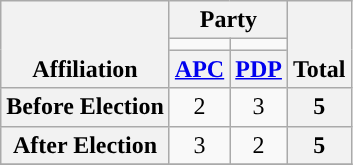<table class=wikitable style="text-align:center">
<tr style="vertical-align:bottom;">
<th rowspan=3>Affiliation</th>
<th colspan=2>Party</th>
<th rowspan=3>Total</th>
</tr>
<tr>
<td style="background-color:"></td>
<td style="background-color:"></td>
</tr>
<tr>
<th><a href='#'>APC</a></th>
<th><a href='#'>PDP</a></th>
</tr>
<tr>
<th>Before Election</th>
<td>2</td>
<td>3</td>
<th>5</th>
</tr>
<tr>
<th>After Election</th>
<td>3</td>
<td>2</td>
<th>5</th>
</tr>
<tr>
</tr>
</table>
